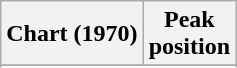<table class="wikitable plainrowheaders" style="text-align:center">
<tr>
<th scope="col">Chart (1970)</th>
<th scope="col">Peak<br>position</th>
</tr>
<tr>
</tr>
<tr>
</tr>
</table>
